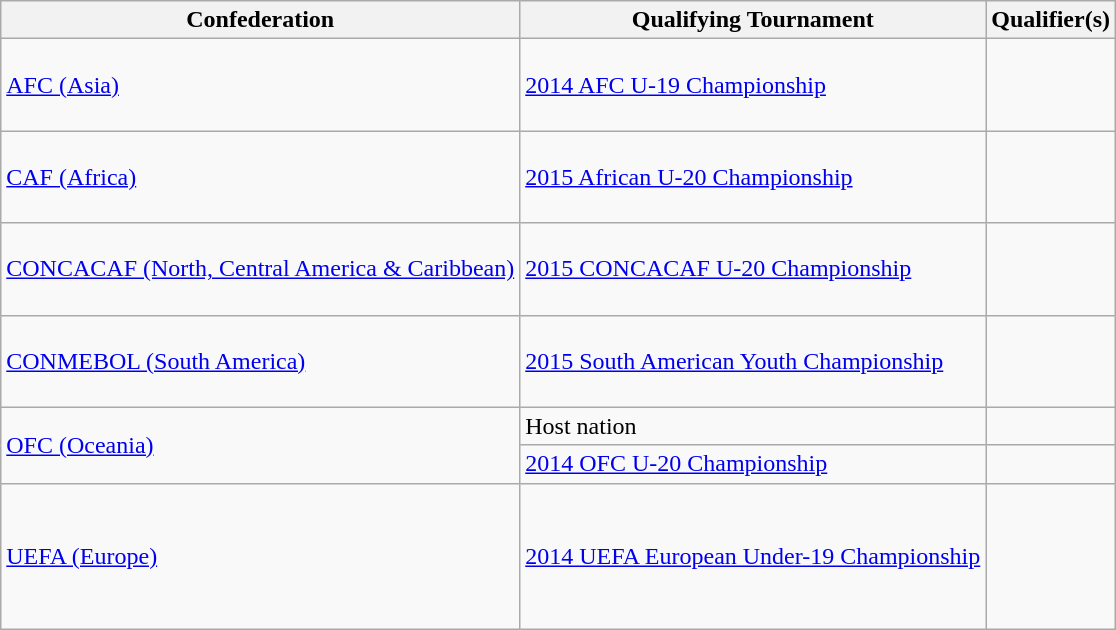<table class=wikitable>
<tr>
<th>Confederation</th>
<th>Qualifying Tournament</th>
<th>Qualifier(s)</th>
</tr>
<tr>
<td><a href='#'>AFC (Asia)</a></td>
<td><a href='#'>2014 AFC U-19 Championship</a></td>
<td><br><br><br></td>
</tr>
<tr>
<td><a href='#'>CAF (Africa)</a></td>
<td><a href='#'>2015 African U-20 Championship</a></td>
<td><br><br><br></td>
</tr>
<tr>
<td><a href='#'>CONCACAF (North, Central America & Caribbean)</a></td>
<td><a href='#'>2015 CONCACAF U-20 Championship</a></td>
<td><br><br><br></td>
</tr>
<tr>
<td><a href='#'>CONMEBOL (South America)</a></td>
<td><a href='#'>2015 South American Youth Championship</a></td>
<td><br><br><br></td>
</tr>
<tr>
<td rowspan=2><a href='#'>OFC (Oceania)</a></td>
<td>Host nation</td>
<td></td>
</tr>
<tr>
<td><a href='#'>2014 OFC U-20 Championship</a></td>
<td></td>
</tr>
<tr>
<td><a href='#'>UEFA (Europe)</a></td>
<td><a href='#'>2014 UEFA European Under-19 Championship</a></td>
<td><br><br><br><br><br></td>
</tr>
</table>
